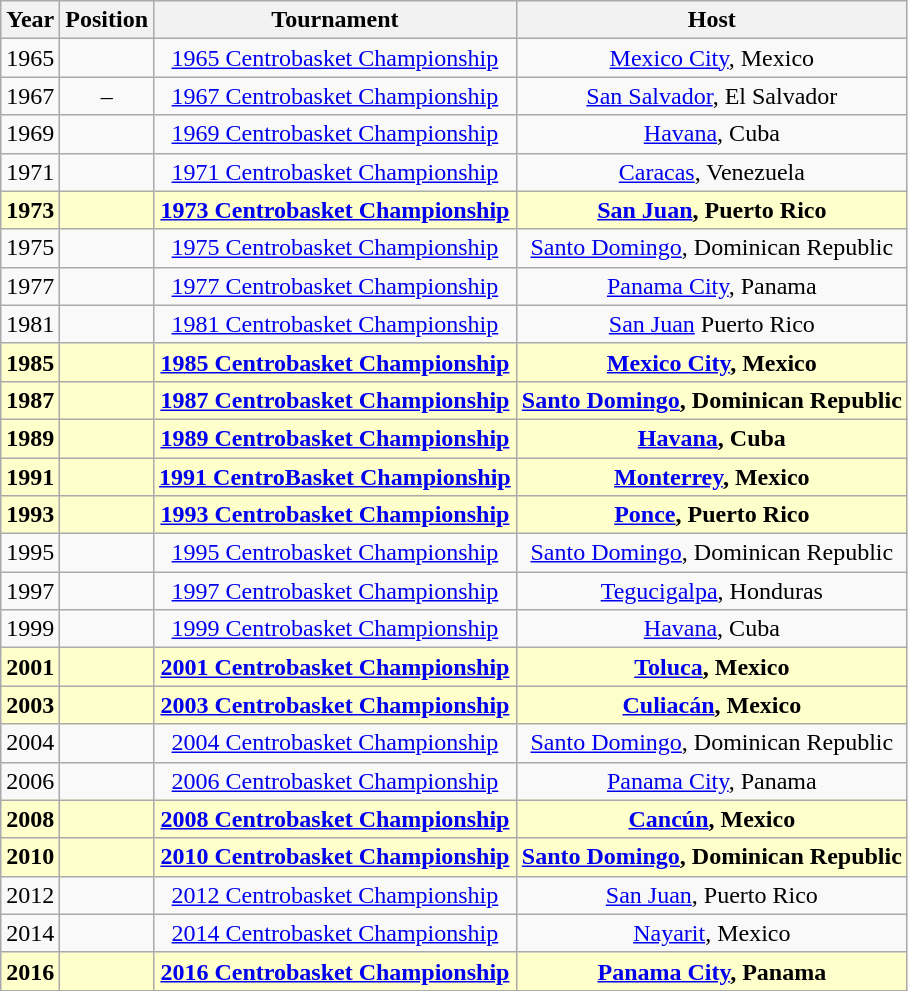<table class="wikitable">
<tr>
<th>Year</th>
<th>Position</th>
<th>Tournament</th>
<th>Host</th>
</tr>
<tr style="text-align:center;">
<td>1965</td>
<td></td>
<td><a href='#'>1965 Centrobasket Championship</a></td>
<td><a href='#'>Mexico City</a>, Mexico</td>
</tr>
<tr style="text-align:center;">
<td>1967</td>
<td>–</td>
<td><a href='#'>1967 Centrobasket Championship</a></td>
<td><a href='#'>San Salvador</a>, El Salvador</td>
</tr>
<tr style="text-align:center;">
<td>1969</td>
<td></td>
<td><a href='#'>1969 Centrobasket Championship</a></td>
<td><a href='#'>Havana</a>, Cuba</td>
</tr>
<tr style="text-align:center;">
<td>1971</td>
<td></td>
<td><a href='#'>1971 Centrobasket Championship</a></td>
<td><a href='#'>Caracas</a>, Venezuela</td>
</tr>
<tr style="background:#ffc; text-align:center;">
<td><strong>1973</strong></td>
<td><strong></strong></td>
<td><strong><a href='#'>1973 Centrobasket Championship</a></strong></td>
<td><strong><a href='#'>San Juan</a>, Puerto Rico</strong></td>
</tr>
<tr style="text-align:center;">
<td>1975</td>
<td></td>
<td><a href='#'>1975 Centrobasket Championship</a></td>
<td><a href='#'>Santo Domingo</a>, Dominican Republic</td>
</tr>
<tr style="text-align:center;">
<td>1977</td>
<td></td>
<td><a href='#'>1977 Centrobasket Championship</a></td>
<td><a href='#'>Panama City</a>, Panama</td>
</tr>
<tr style="text-align:center;">
<td>1981</td>
<td></td>
<td><a href='#'>1981 Centrobasket Championship</a></td>
<td><a href='#'>San Juan</a> Puerto Rico</td>
</tr>
<tr style="background:#ffc; text-align:center;">
<td><strong>1985</strong></td>
<td><strong></strong></td>
<td><strong><a href='#'>1985 Centrobasket Championship</a></strong></td>
<td><strong><a href='#'>Mexico City</a>, Mexico</strong></td>
</tr>
<tr style="background:#ffc; text-align:center;">
<td><strong>1987</strong></td>
<td><strong></strong></td>
<td><strong><a href='#'>1987 Centrobasket Championship</a></strong></td>
<td><strong><a href='#'>Santo Domingo</a>, Dominican Republic</strong></td>
</tr>
<tr style="background:#ffc; text-align:center;">
<td><strong>1989</strong></td>
<td><strong></strong></td>
<td><strong><a href='#'>1989 Centrobasket Championship</a></strong></td>
<td><strong><a href='#'>Havana</a>, Cuba</strong></td>
</tr>
<tr style="background:#ffc; text-align:center;">
<td><strong>1991</strong></td>
<td><strong></strong></td>
<td><strong><a href='#'>1991 CentroBasket Championship</a></strong></td>
<td><strong><a href='#'>Monterrey</a>, Mexico</strong></td>
</tr>
<tr style="background:#ffc; text-align:center;">
<td><strong>1993</strong></td>
<td><strong></strong></td>
<td><strong><a href='#'>1993 Centrobasket Championship</a></strong></td>
<td><strong><a href='#'>Ponce</a>, Puerto Rico</strong></td>
</tr>
<tr style="text-align:center;">
<td>1995</td>
<td></td>
<td><a href='#'>1995 Centrobasket Championship</a></td>
<td><a href='#'>Santo Domingo</a>, Dominican Republic</td>
</tr>
<tr style="text-align:center;">
<td>1997</td>
<td></td>
<td><a href='#'>1997 Centrobasket Championship</a></td>
<td><a href='#'>Tegucigalpa</a>, Honduras</td>
</tr>
<tr style="text-align:center;">
<td>1999</td>
<td></td>
<td><a href='#'>1999 Centrobasket Championship</a></td>
<td><a href='#'>Havana</a>, Cuba</td>
</tr>
<tr style="background:#ffc; text-align:center;">
<td><strong>2001</strong></td>
<td><strong></strong></td>
<td><strong><a href='#'>2001 Centrobasket Championship</a></strong></td>
<td><strong><a href='#'>Toluca</a>, Mexico</strong></td>
</tr>
<tr style="background:#ffc; text-align:center;">
<td><strong>2003</strong></td>
<td><strong></strong></td>
<td><strong><a href='#'>2003 Centrobasket Championship</a></strong></td>
<td><strong><a href='#'>Culiacán</a>, Mexico</strong></td>
</tr>
<tr style="text-align:center;">
<td>2004</td>
<td></td>
<td><a href='#'>2004 Centrobasket Championship</a></td>
<td><a href='#'>Santo Domingo</a>, Dominican Republic</td>
</tr>
<tr style="text-align:center;">
<td>2006</td>
<td></td>
<td><a href='#'>2006 Centrobasket Championship</a></td>
<td><a href='#'>Panama City</a>, Panama</td>
</tr>
<tr style="background:#ffc; text-align:center;">
<td><strong>2008</strong></td>
<td><strong></strong></td>
<td><strong><a href='#'>2008 Centrobasket Championship</a></strong></td>
<td><strong><a href='#'>Cancún</a>, Mexico</strong></td>
</tr>
<tr style="background:#ffc; text-align:center;">
<td><strong>2010</strong></td>
<td><strong></strong></td>
<td><strong><a href='#'>2010 Centrobasket Championship</a></strong></td>
<td><strong><a href='#'>Santo Domingo</a>, Dominican Republic</strong></td>
</tr>
<tr style="text-align:center;">
<td>2012</td>
<td></td>
<td><a href='#'>2012 Centrobasket Championship</a></td>
<td><a href='#'>San Juan</a>, Puerto Rico</td>
</tr>
<tr style="text-align:center;">
<td>2014</td>
<td></td>
<td><a href='#'>2014 Centrobasket Championship</a></td>
<td><a href='#'>Nayarit</a>, Mexico</td>
</tr>
<tr style="background:#ffc; text-align:center;">
<td><strong>2016</strong></td>
<td><strong></strong></td>
<td><strong><a href='#'>2016 Centrobasket Championship</a></strong></td>
<td><strong><a href='#'>Panama City</a>, Panama</strong></td>
</tr>
</table>
